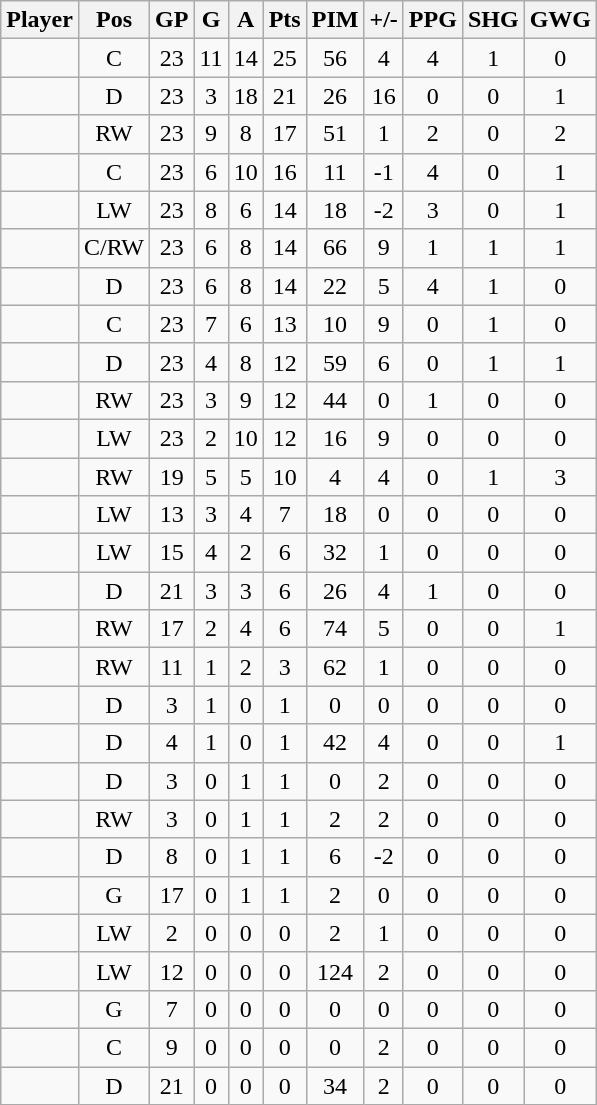<table class="wikitable sortable" style="text-align:center;">
<tr>
<th>Player</th>
<th title="Position">Pos</th>
<th title="Games played">GP</th>
<th title="Goals">G</th>
<th title="Assists">A</th>
<th title="Points">Pts</th>
<th title="Penalties in Minutes">PIM</th>
<th title="Plus/minus">+/-</th>
<th title="Power play goals">PPG</th>
<th title="Short-handed goals">SHG</th>
<th title="Game-winning goals">GWG</th>
</tr>
<tr>
<td style="text-align:left;"></td>
<td>C</td>
<td>23</td>
<td>11</td>
<td>14</td>
<td>25</td>
<td>56</td>
<td>4</td>
<td>4</td>
<td>1</td>
<td>0</td>
</tr>
<tr>
<td style="text-align:left;"></td>
<td>D</td>
<td>23</td>
<td>3</td>
<td>18</td>
<td>21</td>
<td>26</td>
<td>16</td>
<td>0</td>
<td>0</td>
<td>1</td>
</tr>
<tr>
<td style="text-align:left;"></td>
<td>RW</td>
<td>23</td>
<td>9</td>
<td>8</td>
<td>17</td>
<td>51</td>
<td>1</td>
<td>2</td>
<td>0</td>
<td>2</td>
</tr>
<tr>
<td style="text-align:left;"></td>
<td>C</td>
<td>23</td>
<td>6</td>
<td>10</td>
<td>16</td>
<td>11</td>
<td>-1</td>
<td>4</td>
<td>0</td>
<td>1</td>
</tr>
<tr>
<td style="text-align:left;"></td>
<td>LW</td>
<td>23</td>
<td>8</td>
<td>6</td>
<td>14</td>
<td>18</td>
<td>-2</td>
<td>3</td>
<td>0</td>
<td>1</td>
</tr>
<tr>
<td style="text-align:left;"></td>
<td>C/RW</td>
<td>23</td>
<td>6</td>
<td>8</td>
<td>14</td>
<td>66</td>
<td>9</td>
<td>1</td>
<td>1</td>
<td>1</td>
</tr>
<tr>
<td style="text-align:left;"></td>
<td>D</td>
<td>23</td>
<td>6</td>
<td>8</td>
<td>14</td>
<td>22</td>
<td>5</td>
<td>4</td>
<td>1</td>
<td>0</td>
</tr>
<tr>
<td style="text-align:left;"></td>
<td>C</td>
<td>23</td>
<td>7</td>
<td>6</td>
<td>13</td>
<td>10</td>
<td>9</td>
<td>0</td>
<td>1</td>
<td>0</td>
</tr>
<tr>
<td style="text-align:left;"></td>
<td>D</td>
<td>23</td>
<td>4</td>
<td>8</td>
<td>12</td>
<td>59</td>
<td>6</td>
<td>0</td>
<td>1</td>
<td>1</td>
</tr>
<tr>
<td style="text-align:left;"></td>
<td>RW</td>
<td>23</td>
<td>3</td>
<td>9</td>
<td>12</td>
<td>44</td>
<td>0</td>
<td>1</td>
<td>0</td>
<td>0</td>
</tr>
<tr>
<td style="text-align:left;"></td>
<td>LW</td>
<td>23</td>
<td>2</td>
<td>10</td>
<td>12</td>
<td>16</td>
<td>9</td>
<td>0</td>
<td>0</td>
<td>0</td>
</tr>
<tr>
<td style="text-align:left;"></td>
<td>RW</td>
<td>19</td>
<td>5</td>
<td>5</td>
<td>10</td>
<td>4</td>
<td>4</td>
<td>0</td>
<td>1</td>
<td>3</td>
</tr>
<tr>
<td style="text-align:left;"></td>
<td>LW</td>
<td>13</td>
<td>3</td>
<td>4</td>
<td>7</td>
<td>18</td>
<td>0</td>
<td>0</td>
<td>0</td>
<td>0</td>
</tr>
<tr>
<td style="text-align:left;"></td>
<td>LW</td>
<td>15</td>
<td>4</td>
<td>2</td>
<td>6</td>
<td>32</td>
<td>1</td>
<td>0</td>
<td>0</td>
<td>0</td>
</tr>
<tr>
<td style="text-align:left;"></td>
<td>D</td>
<td>21</td>
<td>3</td>
<td>3</td>
<td>6</td>
<td>26</td>
<td>4</td>
<td>1</td>
<td>0</td>
<td>0</td>
</tr>
<tr>
<td style="text-align:left;"></td>
<td>RW</td>
<td>17</td>
<td>2</td>
<td>4</td>
<td>6</td>
<td>74</td>
<td>5</td>
<td>0</td>
<td>0</td>
<td>1</td>
</tr>
<tr>
<td style="text-align:left;"></td>
<td>RW</td>
<td>11</td>
<td>1</td>
<td>2</td>
<td>3</td>
<td>62</td>
<td>1</td>
<td>0</td>
<td>0</td>
<td>0</td>
</tr>
<tr>
<td style="text-align:left;"></td>
<td>D</td>
<td>3</td>
<td>1</td>
<td>0</td>
<td>1</td>
<td>0</td>
<td>0</td>
<td>0</td>
<td>0</td>
<td>0</td>
</tr>
<tr>
<td style="text-align:left;"></td>
<td>D</td>
<td>4</td>
<td>1</td>
<td>0</td>
<td>1</td>
<td>42</td>
<td>4</td>
<td>0</td>
<td>0</td>
<td>1</td>
</tr>
<tr>
<td style="text-align:left;"></td>
<td>D</td>
<td>3</td>
<td>0</td>
<td>1</td>
<td>1</td>
<td>0</td>
<td>2</td>
<td>0</td>
<td>0</td>
<td>0</td>
</tr>
<tr>
<td style="text-align:left;"></td>
<td>RW</td>
<td>3</td>
<td>0</td>
<td>1</td>
<td>1</td>
<td>2</td>
<td>2</td>
<td>0</td>
<td>0</td>
<td>0</td>
</tr>
<tr>
<td style="text-align:left;"></td>
<td>D</td>
<td>8</td>
<td>0</td>
<td>1</td>
<td>1</td>
<td>6</td>
<td>-2</td>
<td>0</td>
<td>0</td>
<td>0</td>
</tr>
<tr>
<td style="text-align:left;"></td>
<td>G</td>
<td>17</td>
<td>0</td>
<td>1</td>
<td>1</td>
<td>2</td>
<td>0</td>
<td>0</td>
<td>0</td>
<td>0</td>
</tr>
<tr>
<td style="text-align:left;"></td>
<td>LW</td>
<td>2</td>
<td>0</td>
<td>0</td>
<td>0</td>
<td>2</td>
<td>1</td>
<td>0</td>
<td>0</td>
<td>0</td>
</tr>
<tr>
<td style="text-align:left;"></td>
<td>LW</td>
<td>12</td>
<td>0</td>
<td>0</td>
<td>0</td>
<td>124</td>
<td>2</td>
<td>0</td>
<td>0</td>
<td>0</td>
</tr>
<tr>
<td style="text-align:left;"></td>
<td>G</td>
<td>7</td>
<td>0</td>
<td>0</td>
<td>0</td>
<td>0</td>
<td>0</td>
<td>0</td>
<td>0</td>
<td>0</td>
</tr>
<tr>
<td style="text-align:left;"></td>
<td>C</td>
<td>9</td>
<td>0</td>
<td>0</td>
<td>0</td>
<td>0</td>
<td>2</td>
<td>0</td>
<td>0</td>
<td>0</td>
</tr>
<tr>
<td style="text-align:left;"></td>
<td>D</td>
<td>21</td>
<td>0</td>
<td>0</td>
<td>0</td>
<td>34</td>
<td>2</td>
<td>0</td>
<td>0</td>
<td>0</td>
</tr>
</table>
